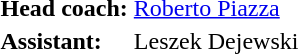<table>
<tr>
<td><strong>Head coach:</strong></td>
<td> <a href='#'>Roberto Piazza</a></td>
</tr>
<tr>
<td><strong>Assistant:</strong></td>
<td> Leszek Dejewski</td>
</tr>
<tr>
</tr>
</table>
